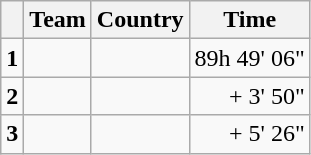<table class=wikitable>
<tr>
<th></th>
<th>Team</th>
<th>Country</th>
<th>Time</th>
</tr>
<tr>
<td><strong>1</strong></td>
<td></td>
<td></td>
<td align="right">89h 49' 06"</td>
</tr>
<tr>
<td><strong>2</strong></td>
<td></td>
<td></td>
<td align="right">+ 3' 50"</td>
</tr>
<tr>
<td><strong>3</strong></td>
<td></td>
<td></td>
<td align="right">+ 5' 26"</td>
</tr>
</table>
